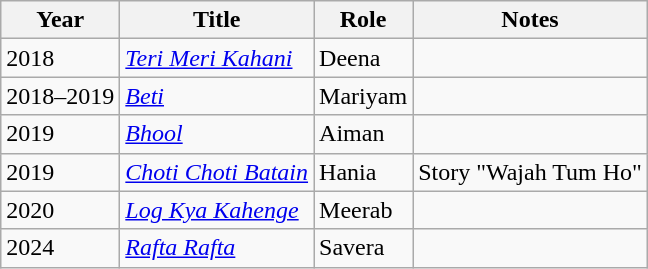<table class="wikitable">
<tr>
<th>Year</th>
<th>Title</th>
<th>Role</th>
<th>Notes</th>
</tr>
<tr>
<td>2018</td>
<td><em><a href='#'>Teri Meri Kahani</a></em></td>
<td>Deena</td>
<td></td>
</tr>
<tr>
<td>2018–2019</td>
<td><em><a href='#'>Beti</a></em></td>
<td>Mariyam</td>
<td></td>
</tr>
<tr>
<td>2019</td>
<td><em><a href='#'>Bhool</a></em></td>
<td>Aiman</td>
<td></td>
</tr>
<tr>
<td>2019</td>
<td><em><a href='#'>Choti Choti Batain</a></em></td>
<td>Hania</td>
<td>Story "Wajah Tum Ho"</td>
</tr>
<tr>
<td>2020</td>
<td><em><a href='#'>Log Kya Kahenge</a></em></td>
<td>Meerab</td>
<td></td>
</tr>
<tr>
<td>2024</td>
<td><em><a href='#'>Rafta Rafta</a></em></td>
<td>Savera</td>
<td></td>
</tr>
</table>
